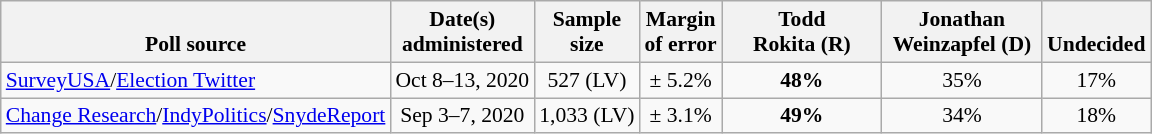<table class="wikitable" style="font-size:90%;text-align:center;">
<tr valign=bottom>
<th>Poll source</th>
<th>Date(s)<br>administered</th>
<th>Sample<br>size</th>
<th>Margin<br>of error</th>
<th style="width:100px;">Todd<br>Rokita (R)</th>
<th style="width:100px;">Jonathan<br>Weinzapfel (D)</th>
<th>Undecided</th>
</tr>
<tr>
<td style="text-align:left;"><a href='#'>SurveyUSA</a>/<a href='#'>Election Twitter</a></td>
<td>Oct 8–13, 2020</td>
<td>527 (LV)</td>
<td>± 5.2%</td>
<td><strong>48%</strong></td>
<td>35%</td>
<td>17%</td>
</tr>
<tr>
<td style="text-align:left;"><a href='#'>Change Research</a>/<a href='#'>IndyPolitics</a>/<a href='#'>SnydeReport</a></td>
<td>Sep 3–7, 2020</td>
<td>1,033 (LV)</td>
<td>± 3.1%</td>
<td><strong>49%</strong></td>
<td>34%</td>
<td>18%</td>
</tr>
</table>
